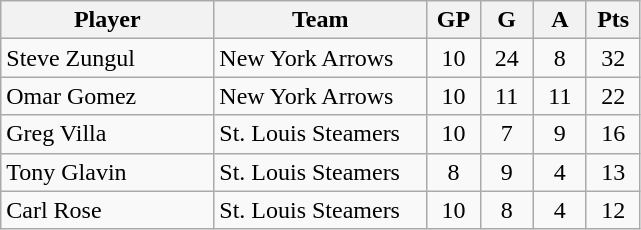<table class="wikitable">
<tr>
<th style="width:30%;">Player</th>
<th style="width:30%;">Team</th>
<th style="width:7.5%;">GP</th>
<th style="width:7.5%;">G</th>
<th style="width:7.5%;">A</th>
<th style="width:7.5%;">Pts</th>
</tr>
<tr align=center>
<td align=left>Steve Zungul</td>
<td align=left>New York Arrows</td>
<td>10</td>
<td>24</td>
<td>8</td>
<td>32</td>
</tr>
<tr align=center>
<td align=left>Omar Gomez</td>
<td align=left>New York Arrows</td>
<td>10</td>
<td>11</td>
<td>11</td>
<td>22</td>
</tr>
<tr align=center>
<td align=left>Greg Villa</td>
<td align=left>St. Louis Steamers</td>
<td>10</td>
<td>7</td>
<td>9</td>
<td>16</td>
</tr>
<tr align=center>
<td align=left>Tony Glavin</td>
<td align=left>St. Louis Steamers</td>
<td>8</td>
<td>9</td>
<td>4</td>
<td>13</td>
</tr>
<tr align=center>
<td align=left>Carl Rose</td>
<td align=left>St. Louis Steamers</td>
<td>10</td>
<td>8</td>
<td>4</td>
<td>12</td>
</tr>
</table>
